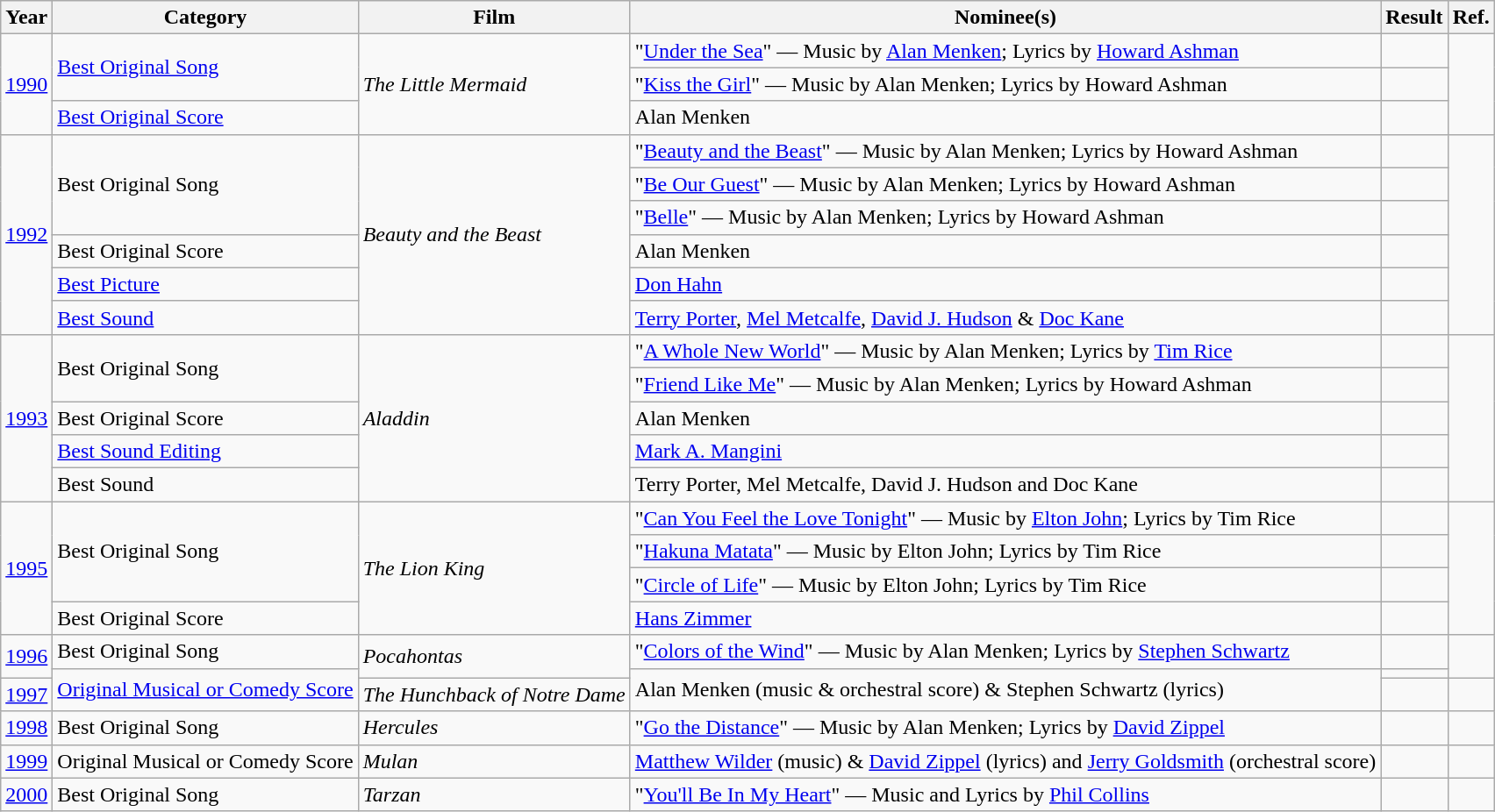<table class="wikitable">
<tr>
<th>Year</th>
<th>Category</th>
<th>Film</th>
<th>Nominee(s)</th>
<th>Result</th>
<th>Ref.</th>
</tr>
<tr>
<td rowspan="3"><a href='#'>1990</a></td>
<td rowspan="2"><a href='#'>Best Original Song</a></td>
<td rowspan="3"><em>The Little Mermaid</em></td>
<td>"<a href='#'>Under the Sea</a>" — Music by <a href='#'>Alan Menken</a>; Lyrics by <a href='#'>Howard Ashman</a></td>
<td></td>
<td rowspan="3"></td>
</tr>
<tr>
<td>"<a href='#'>Kiss the Girl</a>" — Music by Alan Menken; Lyrics by Howard Ashman</td>
<td></td>
</tr>
<tr>
<td><a href='#'>Best Original Score</a></td>
<td>Alan Menken</td>
<td></td>
</tr>
<tr>
<td rowspan="6"><a href='#'>1992</a></td>
<td rowspan="3">Best Original Song</td>
<td rowspan="6"><em>Beauty and the Beast</em></td>
<td>"<a href='#'>Beauty and the Beast</a>" — Music by Alan Menken; Lyrics by Howard Ashman</td>
<td></td>
<td rowspan="6"></td>
</tr>
<tr>
<td>"<a href='#'>Be Our Guest</a>" — Music by Alan Menken; Lyrics by Howard Ashman</td>
<td></td>
</tr>
<tr>
<td>"<a href='#'>Belle</a>" — Music by Alan Menken; Lyrics by Howard Ashman</td>
<td></td>
</tr>
<tr>
<td>Best Original Score</td>
<td>Alan Menken</td>
<td></td>
</tr>
<tr>
<td><a href='#'>Best Picture</a></td>
<td><a href='#'>Don Hahn</a></td>
<td></td>
</tr>
<tr>
<td><a href='#'>Best Sound</a></td>
<td><a href='#'>Terry Porter</a>, <a href='#'>Mel Metcalfe</a>, <a href='#'>David J. Hudson</a> & <a href='#'>Doc Kane</a></td>
<td></td>
</tr>
<tr>
<td rowspan="5"><a href='#'>1993</a></td>
<td rowspan="2">Best Original Song</td>
<td rowspan="5"><em>Aladdin</em></td>
<td>"<a href='#'>A Whole New World</a>" — Music by Alan Menken; Lyrics by <a href='#'>Tim Rice</a></td>
<td></td>
<td rowspan="5"></td>
</tr>
<tr>
<td>"<a href='#'>Friend Like Me</a>" — Music by Alan Menken; Lyrics by Howard Ashman</td>
<td></td>
</tr>
<tr>
<td>Best Original Score</td>
<td>Alan Menken</td>
<td></td>
</tr>
<tr>
<td><a href='#'>Best Sound Editing</a></td>
<td><a href='#'>Mark A. Mangini</a></td>
<td></td>
</tr>
<tr>
<td>Best Sound</td>
<td>Terry Porter, Mel Metcalfe, David J. Hudson and Doc Kane</td>
<td></td>
</tr>
<tr>
<td rowspan="4"><a href='#'>1995</a></td>
<td rowspan="3">Best Original Song</td>
<td rowspan="4"><em>The Lion King</em></td>
<td>"<a href='#'>Can You Feel the Love Tonight</a>" — Music by <a href='#'>Elton John</a>; Lyrics by Tim Rice</td>
<td></td>
<td rowspan="4"></td>
</tr>
<tr>
<td>"<a href='#'>Hakuna Matata</a>" — Music by Elton John; Lyrics by Tim Rice</td>
<td></td>
</tr>
<tr>
<td>"<a href='#'>Circle of Life</a>" — Music by Elton John; Lyrics by Tim Rice</td>
<td></td>
</tr>
<tr>
<td>Best Original Score</td>
<td><a href='#'>Hans Zimmer</a></td>
<td></td>
</tr>
<tr>
<td rowspan="2"><a href='#'>1996</a></td>
<td>Best Original Song</td>
<td rowspan="2"><em>Pocahontas</em></td>
<td>"<a href='#'>Colors of the Wind</a>" — Music by Alan Menken; Lyrics by <a href='#'>Stephen Schwartz</a></td>
<td></td>
<td rowspan="2"></td>
</tr>
<tr>
<td rowspan="2"><a href='#'>Original Musical or Comedy Score</a></td>
<td rowspan="2">Alan Menken (music & orchestral score) & Stephen Schwartz (lyrics)</td>
<td></td>
</tr>
<tr>
<td><a href='#'>1997</a></td>
<td><em>The Hunchback of Notre Dame</em></td>
<td></td>
<td></td>
</tr>
<tr>
<td><a href='#'>1998</a></td>
<td>Best Original Song</td>
<td><em>Hercules</em></td>
<td>"<a href='#'>Go the Distance</a>" — Music by Alan Menken; Lyrics by <a href='#'>David Zippel</a></td>
<td></td>
<td></td>
</tr>
<tr>
<td><a href='#'>1999</a></td>
<td>Original Musical or Comedy Score</td>
<td><em>Mulan</em></td>
<td><a href='#'>Matthew Wilder</a> (music) & <a href='#'>David Zippel</a> (lyrics) and <a href='#'>Jerry Goldsmith</a> (orchestral score)</td>
<td></td>
<td></td>
</tr>
<tr>
<td><a href='#'>2000</a></td>
<td>Best Original Song</td>
<td><em>Tarzan</em></td>
<td>"<a href='#'>You'll Be In My Heart</a>" — Music and Lyrics by <a href='#'>Phil Collins</a></td>
<td></td>
<td></td>
</tr>
</table>
